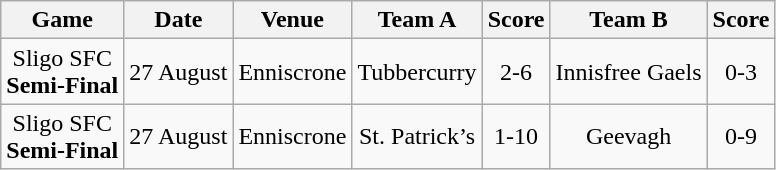<table class="wikitable">
<tr>
<th>Game</th>
<th>Date</th>
<th>Venue</th>
<th>Team A</th>
<th>Score</th>
<th>Team B</th>
<th>Score</th>
</tr>
<tr align="center">
<td>Sligo SFC<br><strong>Semi-Final</strong></td>
<td>27 August</td>
<td>Enniscrone</td>
<td>Tubbercurry</td>
<td>2-6</td>
<td>Innisfree Gaels</td>
<td>0-3</td>
</tr>
<tr align="center">
<td>Sligo SFC<br><strong>Semi-Final</strong></td>
<td>27 August</td>
<td>Enniscrone</td>
<td>St. Patrick’s</td>
<td>1-10</td>
<td>Geevagh</td>
<td>0-9</td>
</tr>
</table>
